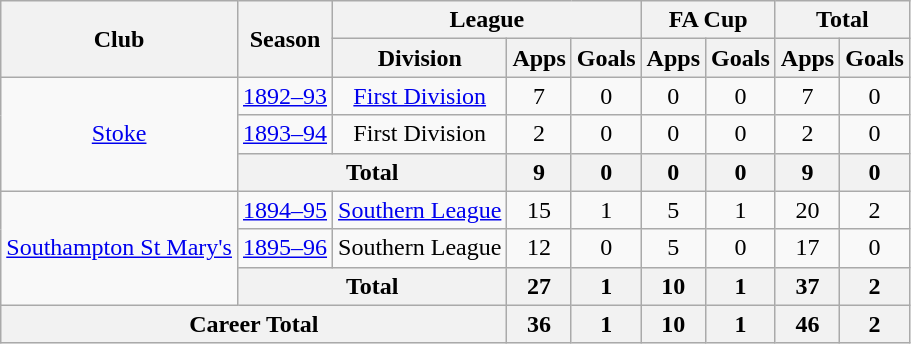<table class="wikitable" style="text-align: center;">
<tr>
<th rowspan="2">Club</th>
<th rowspan="2">Season</th>
<th colspan="3">League</th>
<th colspan="2">FA Cup</th>
<th colspan="2">Total</th>
</tr>
<tr>
<th>Division</th>
<th>Apps</th>
<th>Goals</th>
<th>Apps</th>
<th>Goals</th>
<th>Apps</th>
<th>Goals</th>
</tr>
<tr>
<td rowspan="3"><a href='#'>Stoke</a></td>
<td><a href='#'>1892–93</a></td>
<td><a href='#'>First Division</a></td>
<td>7</td>
<td>0</td>
<td>0</td>
<td>0</td>
<td>7</td>
<td>0</td>
</tr>
<tr>
<td><a href='#'>1893–94</a></td>
<td>First Division</td>
<td>2</td>
<td>0</td>
<td>0</td>
<td>0</td>
<td>2</td>
<td>0</td>
</tr>
<tr>
<th colspan=2>Total</th>
<th>9</th>
<th>0</th>
<th>0</th>
<th>0</th>
<th>9</th>
<th>0</th>
</tr>
<tr>
<td rowspan="3"><a href='#'>Southampton St Mary's</a></td>
<td><a href='#'>1894–95</a></td>
<td><a href='#'>Southern League</a></td>
<td>15</td>
<td>1</td>
<td>5</td>
<td>1</td>
<td>20</td>
<td>2</td>
</tr>
<tr>
<td><a href='#'>1895–96</a></td>
<td>Southern League</td>
<td>12</td>
<td>0</td>
<td>5</td>
<td>0</td>
<td>17</td>
<td>0</td>
</tr>
<tr>
<th colspan=2>Total</th>
<th>27</th>
<th>1</th>
<th>10</th>
<th>1</th>
<th>37</th>
<th>2</th>
</tr>
<tr>
<th colspan="3">Career Total</th>
<th>36</th>
<th>1</th>
<th>10</th>
<th>1</th>
<th>46</th>
<th>2</th>
</tr>
</table>
